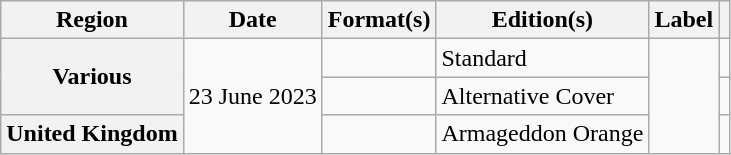<table class="wikitable plainrowheaders">
<tr>
<th scope="col">Region</th>
<th scope="col">Date</th>
<th scope="col">Format(s)</th>
<th scope="col">Edition(s)</th>
<th scope="col">Label</th>
<th scope="col"></th>
</tr>
<tr>
<th scope="row" rowspan="2">Various</th>
<td rowspan="3">23 June 2023</td>
<td></td>
<td>Standard</td>
<td rowspan="3"></td>
<td></td>
</tr>
<tr>
<td></td>
<td>Alternative Cover</td>
<td></td>
</tr>
<tr>
<th scope="row">United Kingdom</th>
<td></td>
<td>Armageddon Orange</td>
<td></td>
</tr>
</table>
